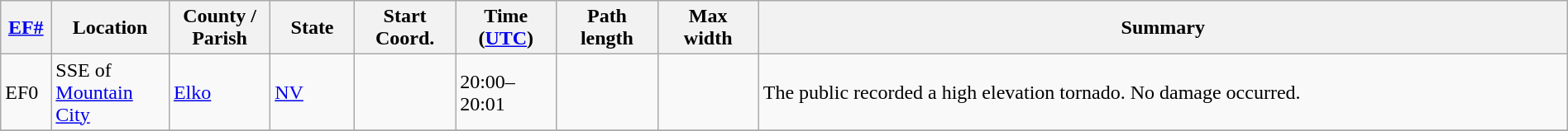<table class="wikitable sortable" style="width:100%;">
<tr>
<th scope="col"  style="width:3%; text-align:center;"><a href='#'>EF#</a></th>
<th scope="col"  style="width:7%; text-align:center;" class="unsortable">Location</th>
<th scope="col"  style="width:6%; text-align:center;" class="unsortable">County / Parish</th>
<th scope="col"  style="width:5%; text-align:center;">State</th>
<th scope="col"  style="width:6%; text-align:center;">Start Coord.</th>
<th scope="col"  style="width:6%; text-align:center;">Time (<a href='#'>UTC</a>)</th>
<th scope="col"  style="width:6%; text-align:center;">Path length</th>
<th scope="col"  style="width:6%; text-align:center;">Max width</th>
<th scope="col" class="unsortable" style="width:48%; text-align:center;">Summary</th>
</tr>
<tr>
<td bgcolor=>EF0</td>
<td>SSE of <a href='#'>Mountain City</a></td>
<td><a href='#'>Elko</a></td>
<td><a href='#'>NV</a></td>
<td></td>
<td>20:00–20:01</td>
<td></td>
<td></td>
<td>The public recorded a high elevation tornado. No damage occurred.</td>
</tr>
<tr>
</tr>
</table>
